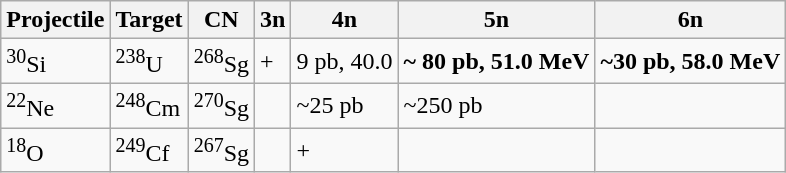<table class="wikitable">
<tr>
<th>Projectile</th>
<th>Target</th>
<th>CN</th>
<th>3n</th>
<th>4n</th>
<th>5n</th>
<th>6n</th>
</tr>
<tr>
<td><sup>30</sup>Si</td>
<td><sup>238</sup>U</td>
<td><sup>268</sup>Sg</td>
<td>+</td>
<td>9 pb, 40.0</td>
<td><strong>~ 80 pb, 51.0 MeV</strong></td>
<td><strong>~30 pb, 58.0 MeV</strong></td>
</tr>
<tr>
<td><sup>22</sup>Ne</td>
<td><sup>248</sup>Cm</td>
<td><sup>270</sup>Sg</td>
<td></td>
<td>~25 pb</td>
<td>~250 pb</td>
<td></td>
</tr>
<tr>
<td><sup>18</sup>O</td>
<td><sup>249</sup>Cf</td>
<td><sup>267</sup>Sg</td>
<td></td>
<td>+</td>
<td></td>
<td></td>
</tr>
</table>
